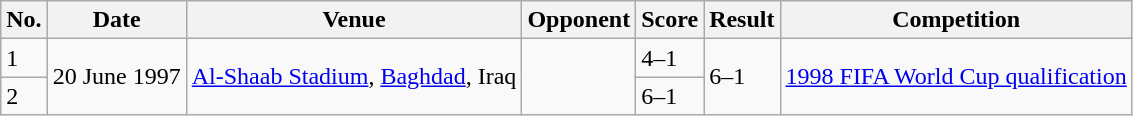<table class="wikitable" style="font-size:100%;">
<tr>
<th>No.</th>
<th>Date</th>
<th>Venue</th>
<th>Opponent</th>
<th>Score</th>
<th>Result</th>
<th>Competition</th>
</tr>
<tr>
<td>1</td>
<td rowspan="2">20 June 1997</td>
<td rowspan="2"><a href='#'>Al-Shaab Stadium</a>, <a href='#'>Baghdad</a>, Iraq</td>
<td rowspan="2"></td>
<td>4–1</td>
<td rowspan="2">6–1</td>
<td rowspan="2"><a href='#'>1998 FIFA World Cup qualification</a></td>
</tr>
<tr>
<td>2</td>
<td>6–1</td>
</tr>
</table>
